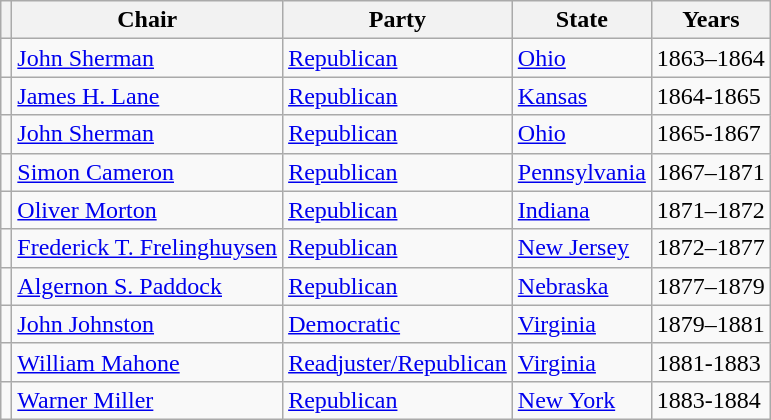<table class="wikitable">
<tr>
<th></th>
<th>Chair</th>
<th>Party</th>
<th>State</th>
<th>Years</th>
</tr>
<tr>
<td></td>
<td><a href='#'>John Sherman</a></td>
<td><a href='#'>Republican</a></td>
<td><a href='#'>Ohio</a></td>
<td>1863–1864</td>
</tr>
<tr>
<td></td>
<td><a href='#'>James H. Lane</a></td>
<td><a href='#'>Republican</a></td>
<td><a href='#'>Kansas</a></td>
<td>1864-1865</td>
</tr>
<tr>
<td></td>
<td><a href='#'>John Sherman</a></td>
<td><a href='#'>Republican</a></td>
<td><a href='#'>Ohio</a></td>
<td>1865-1867</td>
</tr>
<tr>
<td></td>
<td><a href='#'>Simon Cameron</a></td>
<td><a href='#'>Republican</a></td>
<td><a href='#'>Pennsylvania</a></td>
<td>1867–1871</td>
</tr>
<tr>
<td></td>
<td><a href='#'>Oliver Morton</a></td>
<td><a href='#'>Republican</a></td>
<td><a href='#'>Indiana</a></td>
<td>1871–1872</td>
</tr>
<tr>
<td></td>
<td><a href='#'>Frederick T. Frelinghuysen</a></td>
<td><a href='#'>Republican</a></td>
<td><a href='#'>New Jersey</a></td>
<td>1872–1877</td>
</tr>
<tr>
<td></td>
<td><a href='#'>Algernon S. Paddock</a></td>
<td><a href='#'>Republican</a></td>
<td><a href='#'>Nebraska</a></td>
<td>1877–1879</td>
</tr>
<tr>
<td></td>
<td><a href='#'>John Johnston</a></td>
<td><a href='#'>Democratic</a></td>
<td><a href='#'>Virginia</a></td>
<td>1879–1881</td>
</tr>
<tr>
<td></td>
<td><a href='#'>William Mahone</a></td>
<td><a href='#'>Readjuster/Republican</a></td>
<td><a href='#'>Virginia</a></td>
<td>1881-1883</td>
</tr>
<tr>
<td></td>
<td><a href='#'>Warner Miller</a></td>
<td><a href='#'>Republican</a></td>
<td><a href='#'>New York</a></td>
<td>1883-1884</td>
</tr>
</table>
